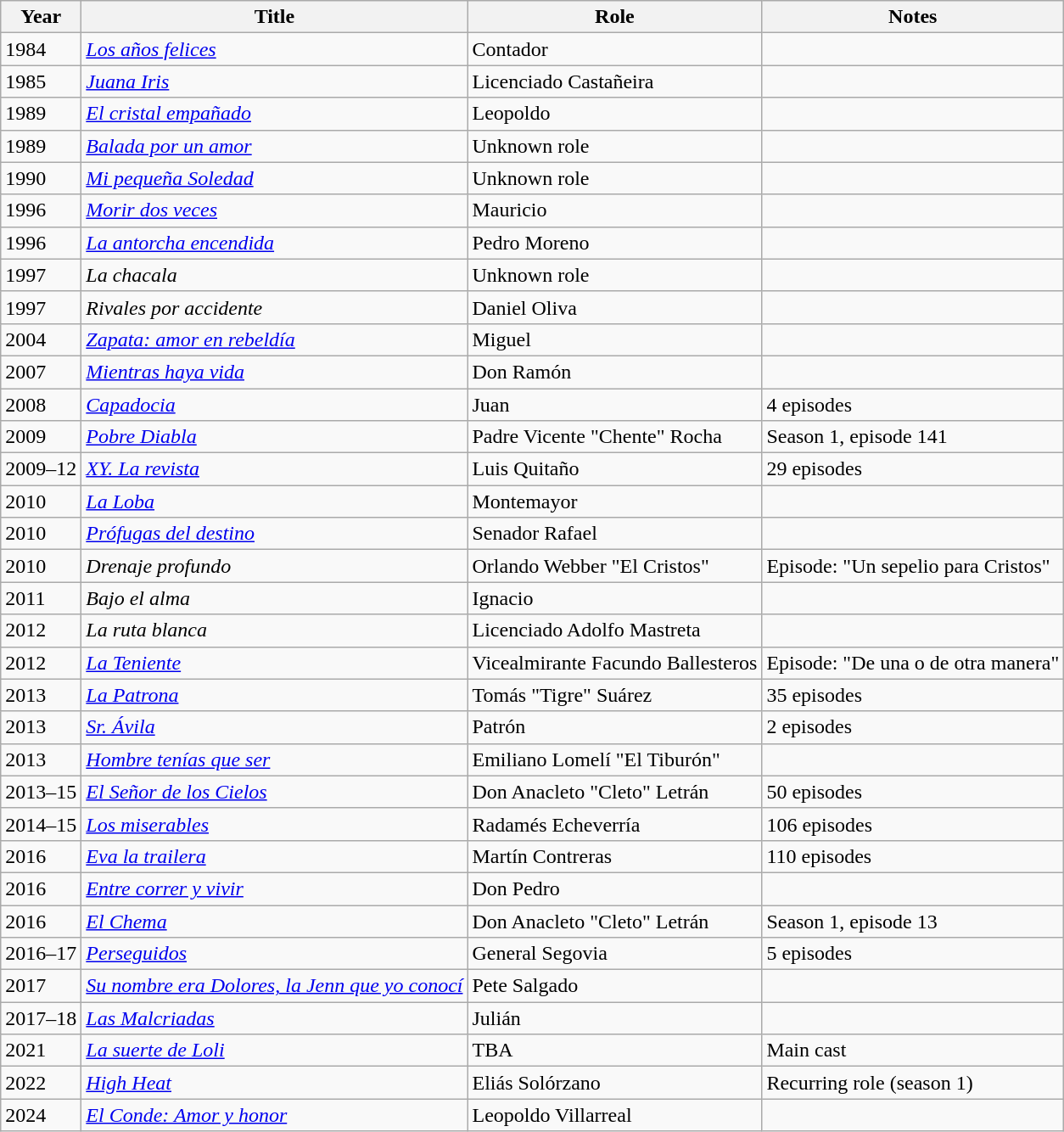<table class="wikitable sortable">
<tr>
<th>Year</th>
<th>Title</th>
<th>Role</th>
<th class="unsortable">Notes</th>
</tr>
<tr>
<td>1984</td>
<td><em><a href='#'>Los años felices</a></em></td>
<td>Contador</td>
<td></td>
</tr>
<tr>
<td>1985</td>
<td><em><a href='#'>Juana Iris</a></em></td>
<td>Licenciado Castañeira</td>
<td></td>
</tr>
<tr>
<td>1989</td>
<td><em><a href='#'>El cristal empañado</a></em></td>
<td>Leopoldo</td>
<td></td>
</tr>
<tr>
<td>1989</td>
<td><em><a href='#'>Balada por un amor</a></em></td>
<td>Unknown role</td>
<td></td>
</tr>
<tr>
<td>1990</td>
<td><em><a href='#'>Mi pequeña Soledad</a></em></td>
<td>Unknown role</td>
<td></td>
</tr>
<tr>
<td>1996</td>
<td><em><a href='#'>Morir dos veces</a></em></td>
<td>Mauricio</td>
<td></td>
</tr>
<tr>
<td>1996</td>
<td><em><a href='#'>La antorcha encendida</a></em></td>
<td>Pedro Moreno</td>
<td></td>
</tr>
<tr>
<td>1997</td>
<td><em>La chacala</em></td>
<td>Unknown role</td>
<td></td>
</tr>
<tr>
<td>1997</td>
<td><em>Rivales por accidente</em></td>
<td>Daniel Oliva</td>
<td></td>
</tr>
<tr>
<td>2004</td>
<td><em><a href='#'>Zapata: amor en rebeldía</a></em></td>
<td>Miguel</td>
<td></td>
</tr>
<tr>
<td>2007</td>
<td><em><a href='#'>Mientras haya vida</a></em></td>
<td>Don Ramón</td>
<td></td>
</tr>
<tr>
<td>2008</td>
<td><em><a href='#'>Capadocia</a></em></td>
<td>Juan</td>
<td>4 episodes</td>
</tr>
<tr>
<td>2009</td>
<td><em><a href='#'>Pobre Diabla</a></em></td>
<td>Padre Vicente "Chente" Rocha</td>
<td>Season 1, episode 141</td>
</tr>
<tr>
<td>2009–12</td>
<td><em><a href='#'>XY. La revista</a></em></td>
<td>Luis Quitaño</td>
<td>29 episodes</td>
</tr>
<tr>
<td>2010</td>
<td><em><a href='#'>La Loba</a></em></td>
<td>Montemayor</td>
<td></td>
</tr>
<tr>
<td>2010</td>
<td><em><a href='#'>Prófugas del destino</a></em></td>
<td>Senador Rafael</td>
<td></td>
</tr>
<tr>
<td>2010</td>
<td><em>Drenaje profundo</em></td>
<td>Orlando Webber "El Cristos"</td>
<td>Episode: "Un sepelio para Cristos"</td>
</tr>
<tr>
<td>2011</td>
<td><em>Bajo el alma</em></td>
<td>Ignacio</td>
<td></td>
</tr>
<tr>
<td>2012</td>
<td><em>La ruta blanca</em></td>
<td>Licenciado Adolfo Mastreta</td>
<td></td>
</tr>
<tr>
<td>2012</td>
<td><em><a href='#'>La Teniente</a></em></td>
<td>Vicealmirante Facundo Ballesteros</td>
<td>Episode: "De una o de otra manera"</td>
</tr>
<tr>
<td>2013</td>
<td><em><a href='#'>La Patrona</a></em></td>
<td>Tomás "Tigre" Suárez</td>
<td>35 episodes</td>
</tr>
<tr>
<td>2013</td>
<td><em><a href='#'>Sr. Ávila</a></em></td>
<td>Patrón</td>
<td>2 episodes</td>
</tr>
<tr>
<td>2013</td>
<td><em><a href='#'>Hombre tenías que ser</a></em></td>
<td>Emiliano Lomelí "El Tiburón"</td>
<td></td>
</tr>
<tr>
<td>2013–15</td>
<td><em><a href='#'>El Señor de los Cielos</a></em></td>
<td>Don Anacleto "Cleto" Letrán</td>
<td>50 episodes</td>
</tr>
<tr>
<td>2014–15</td>
<td><em><a href='#'>Los miserables</a></em></td>
<td>Radamés Echeverría</td>
<td>106 episodes</td>
</tr>
<tr>
<td>2016</td>
<td><em><a href='#'>Eva la trailera</a></em></td>
<td>Martín Contreras</td>
<td>110 episodes</td>
</tr>
<tr>
<td>2016</td>
<td><em><a href='#'>Entre correr y vivir</a></em></td>
<td>Don Pedro</td>
<td></td>
</tr>
<tr>
<td>2016</td>
<td><em><a href='#'>El Chema</a></em></td>
<td>Don Anacleto "Cleto" Letrán</td>
<td>Season 1, episode 13</td>
</tr>
<tr>
<td>2016–17</td>
<td><em><a href='#'>Perseguidos</a></em></td>
<td>General Segovia</td>
<td>5 episodes</td>
</tr>
<tr>
<td>2017</td>
<td><em><a href='#'>Su nombre era Dolores, la Jenn que yo conocí</a></em></td>
<td>Pete Salgado</td>
<td></td>
</tr>
<tr>
<td>2017–18</td>
<td><em><a href='#'>Las Malcriadas</a></em></td>
<td>Julián</td>
<td></td>
</tr>
<tr>
<td>2021</td>
<td><em><a href='#'>La suerte de Loli</a></em></td>
<td>TBA</td>
<td>Main cast</td>
</tr>
<tr>
<td>2022</td>
<td><em><a href='#'>High Heat</a></em></td>
<td>Eliás Solórzano</td>
<td>Recurring role (season 1)</td>
</tr>
<tr>
<td>2024</td>
<td><em><a href='#'>El Conde: Amor y honor</a></em></td>
<td>Leopoldo Villarreal</td>
<td></td>
</tr>
</table>
